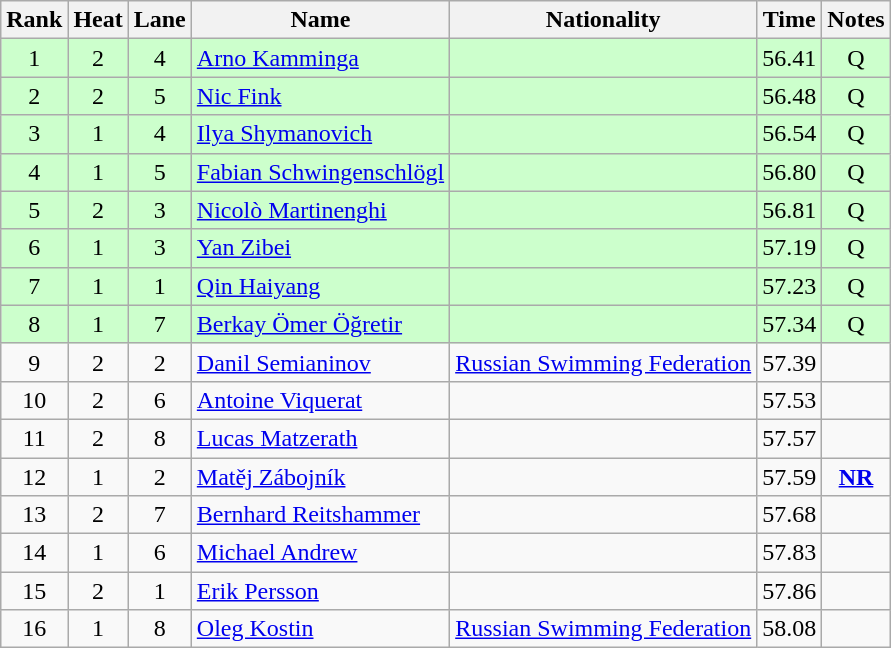<table class="wikitable sortable" style="text-align:center">
<tr>
<th>Rank</th>
<th>Heat</th>
<th>Lane</th>
<th>Name</th>
<th>Nationality</th>
<th>Time</th>
<th>Notes</th>
</tr>
<tr bgcolor=ccffcc>
<td>1</td>
<td>2</td>
<td>4</td>
<td align=left><a href='#'>Arno Kamminga</a></td>
<td align=left></td>
<td>56.41</td>
<td>Q</td>
</tr>
<tr bgcolor=ccffcc>
<td>2</td>
<td>2</td>
<td>5</td>
<td align=left><a href='#'>Nic Fink</a></td>
<td align=left></td>
<td>56.48</td>
<td>Q</td>
</tr>
<tr bgcolor=ccffcc>
<td>3</td>
<td>1</td>
<td>4</td>
<td align=left><a href='#'>Ilya Shymanovich</a></td>
<td align=left></td>
<td>56.54</td>
<td>Q</td>
</tr>
<tr bgcolor=ccffcc>
<td>4</td>
<td>1</td>
<td>5</td>
<td align=left><a href='#'>Fabian Schwingenschlögl</a></td>
<td align=left></td>
<td>56.80</td>
<td>Q</td>
</tr>
<tr bgcolor=ccffcc>
<td>5</td>
<td>2</td>
<td>3</td>
<td align=left><a href='#'>Nicolò Martinenghi</a></td>
<td align=left></td>
<td>56.81</td>
<td>Q</td>
</tr>
<tr bgcolor=ccffcc>
<td>6</td>
<td>1</td>
<td>3</td>
<td align=left><a href='#'>Yan Zibei</a></td>
<td align=left></td>
<td>57.19</td>
<td>Q</td>
</tr>
<tr bgcolor=ccffcc>
<td>7</td>
<td>1</td>
<td>1</td>
<td align=left><a href='#'>Qin Haiyang</a></td>
<td align=left></td>
<td>57.23</td>
<td>Q</td>
</tr>
<tr bgcolor=ccffcc>
<td>8</td>
<td>1</td>
<td>7</td>
<td align=left><a href='#'>Berkay Ömer Öğretir</a></td>
<td align=left></td>
<td>57.34</td>
<td>Q</td>
</tr>
<tr>
<td>9</td>
<td>2</td>
<td>2</td>
<td align=left><a href='#'>Danil Semianinov</a></td>
<td align=left> <a href='#'>Russian Swimming Federation</a></td>
<td>57.39</td>
<td></td>
</tr>
<tr>
<td>10</td>
<td>2</td>
<td>6</td>
<td align=left><a href='#'>Antoine Viquerat</a></td>
<td align=left></td>
<td>57.53</td>
<td></td>
</tr>
<tr>
<td>11</td>
<td>2</td>
<td>8</td>
<td align=left><a href='#'>Lucas Matzerath</a></td>
<td align=left></td>
<td>57.57</td>
<td></td>
</tr>
<tr>
<td>12</td>
<td>1</td>
<td>2</td>
<td align=left><a href='#'>Matěj Zábojník</a></td>
<td align=left></td>
<td>57.59</td>
<td><strong><a href='#'>NR</a></strong></td>
</tr>
<tr>
<td>13</td>
<td>2</td>
<td>7</td>
<td align=left><a href='#'>Bernhard Reitshammer</a></td>
<td align=left></td>
<td>57.68</td>
<td></td>
</tr>
<tr>
<td>14</td>
<td>1</td>
<td>6</td>
<td align=left><a href='#'>Michael Andrew</a></td>
<td align=left></td>
<td>57.83</td>
<td></td>
</tr>
<tr>
<td>15</td>
<td>2</td>
<td>1</td>
<td align=left><a href='#'>Erik Persson</a></td>
<td align=left></td>
<td>57.86</td>
<td></td>
</tr>
<tr>
<td>16</td>
<td>1</td>
<td>8</td>
<td align=left><a href='#'>Oleg Kostin</a></td>
<td align=left> <a href='#'>Russian Swimming Federation</a></td>
<td>58.08</td>
<td></td>
</tr>
</table>
